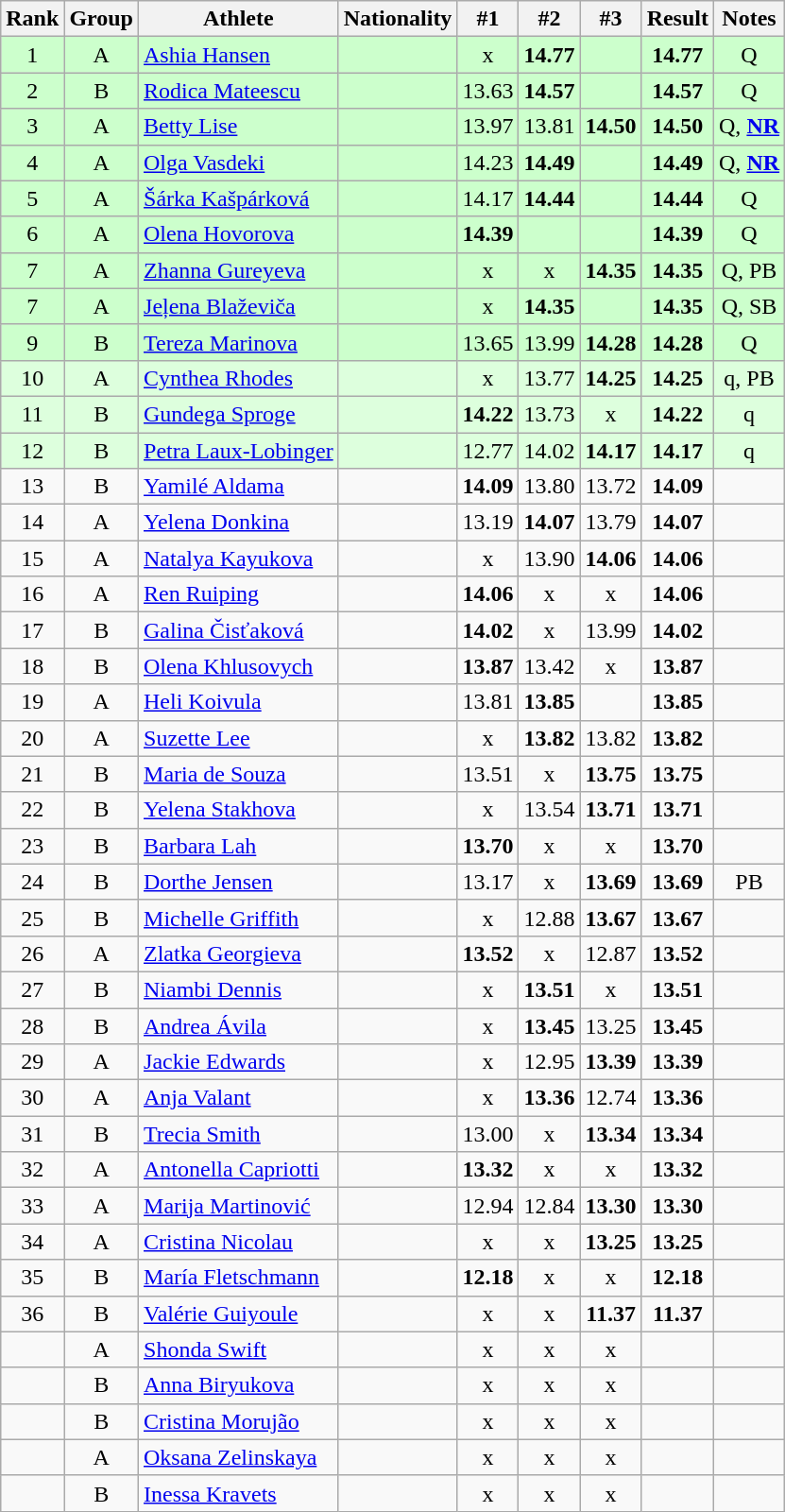<table class="wikitable sortable" style="text-align:center">
<tr>
<th>Rank</th>
<th>Group</th>
<th>Athlete</th>
<th>Nationality</th>
<th>#1</th>
<th>#2</th>
<th>#3</th>
<th>Result</th>
<th>Notes</th>
</tr>
<tr bgcolor=ccffcc>
<td>1</td>
<td>A</td>
<td align=left><a href='#'>Ashia Hansen</a></td>
<td align=left></td>
<td>x</td>
<td><strong>14.77</strong></td>
<td></td>
<td><strong>14.77</strong></td>
<td>Q</td>
</tr>
<tr bgcolor=ccffcc>
<td>2</td>
<td>B</td>
<td align=left><a href='#'>Rodica Mateescu</a></td>
<td align=left></td>
<td>13.63</td>
<td><strong>14.57</strong></td>
<td></td>
<td><strong>14.57</strong></td>
<td>Q</td>
</tr>
<tr bgcolor=ccffcc>
<td>3</td>
<td>A</td>
<td align=left><a href='#'>Betty Lise</a></td>
<td align=left></td>
<td>13.97</td>
<td>13.81</td>
<td><strong>14.50</strong></td>
<td><strong>14.50</strong></td>
<td>Q, <strong><a href='#'>NR</a></strong></td>
</tr>
<tr bgcolor=ccffcc>
<td>4</td>
<td>A</td>
<td align=left><a href='#'>Olga Vasdeki</a></td>
<td align=left></td>
<td>14.23</td>
<td><strong>14.49</strong></td>
<td></td>
<td><strong>14.49</strong></td>
<td>Q, <strong><a href='#'>NR</a></strong></td>
</tr>
<tr bgcolor=ccffcc>
<td>5</td>
<td>A</td>
<td align=left><a href='#'>Šárka Kašpárková</a></td>
<td align=left></td>
<td>14.17</td>
<td><strong>14.44</strong></td>
<td></td>
<td><strong>14.44</strong></td>
<td>Q</td>
</tr>
<tr bgcolor=ccffcc>
<td>6</td>
<td>A</td>
<td align=left><a href='#'>Olena Hovorova</a></td>
<td align=left></td>
<td><strong>14.39</strong></td>
<td></td>
<td></td>
<td><strong>14.39</strong></td>
<td>Q</td>
</tr>
<tr bgcolor=ccffcc>
<td>7</td>
<td>A</td>
<td align=left><a href='#'>Zhanna Gureyeva</a></td>
<td align=left></td>
<td>x</td>
<td>x</td>
<td><strong>14.35</strong></td>
<td><strong>14.35</strong></td>
<td>Q, PB</td>
</tr>
<tr bgcolor=ccffcc>
<td>7</td>
<td>A</td>
<td align=left><a href='#'>Jeļena Blaževiča</a></td>
<td align=left></td>
<td>x</td>
<td><strong>14.35</strong></td>
<td></td>
<td><strong>14.35</strong></td>
<td>Q, SB</td>
</tr>
<tr bgcolor=ccffcc>
<td>9</td>
<td>B</td>
<td align=left><a href='#'>Tereza Marinova</a></td>
<td align=left></td>
<td>13.65</td>
<td>13.99</td>
<td><strong>14.28</strong></td>
<td><strong>14.28</strong></td>
<td>Q</td>
</tr>
<tr bgcolor=ddffdd>
<td>10</td>
<td>A</td>
<td align=left><a href='#'>Cynthea Rhodes</a></td>
<td align=left></td>
<td>x</td>
<td>13.77</td>
<td><strong>14.25</strong></td>
<td><strong>14.25</strong></td>
<td>q, PB</td>
</tr>
<tr bgcolor=ddffdd>
<td>11</td>
<td>B</td>
<td align=left><a href='#'>Gundega Sproge</a></td>
<td align=left></td>
<td><strong>14.22</strong></td>
<td>13.73</td>
<td>x</td>
<td><strong>14.22</strong></td>
<td>q</td>
</tr>
<tr bgcolor=ddffdd>
<td>12</td>
<td>B</td>
<td align=left><a href='#'>Petra Laux-Lobinger</a></td>
<td align=left></td>
<td>12.77</td>
<td>14.02</td>
<td><strong>14.17</strong></td>
<td><strong>14.17</strong></td>
<td>q</td>
</tr>
<tr>
<td>13</td>
<td>B</td>
<td align=left><a href='#'>Yamilé Aldama</a></td>
<td align=left></td>
<td><strong>14.09</strong></td>
<td>13.80</td>
<td>13.72</td>
<td><strong>14.09</strong></td>
<td></td>
</tr>
<tr>
<td>14</td>
<td>A</td>
<td align=left><a href='#'>Yelena Donkina</a></td>
<td align=left></td>
<td>13.19</td>
<td><strong>14.07</strong></td>
<td>13.79</td>
<td><strong>14.07</strong></td>
<td></td>
</tr>
<tr>
<td>15</td>
<td>A</td>
<td align=left><a href='#'>Natalya Kayukova</a></td>
<td align=left></td>
<td>x</td>
<td>13.90</td>
<td><strong>14.06</strong></td>
<td><strong>14.06</strong></td>
<td></td>
</tr>
<tr>
<td>16</td>
<td>A</td>
<td align=left><a href='#'>Ren Ruiping</a></td>
<td align=left></td>
<td><strong>14.06</strong></td>
<td>x</td>
<td>x</td>
<td><strong>14.06</strong></td>
<td></td>
</tr>
<tr>
<td>17</td>
<td>B</td>
<td align=left><a href='#'>Galina Čisťaková</a></td>
<td align=left></td>
<td><strong>14.02</strong></td>
<td>x</td>
<td>13.99</td>
<td><strong>14.02</strong></td>
<td></td>
</tr>
<tr>
<td>18</td>
<td>B</td>
<td align=left><a href='#'>Olena Khlusovych</a></td>
<td align=left></td>
<td><strong>13.87</strong></td>
<td>13.42</td>
<td>x</td>
<td><strong>13.87</strong></td>
<td></td>
</tr>
<tr>
<td>19</td>
<td>A</td>
<td align=left><a href='#'>Heli Koivula</a></td>
<td align=left></td>
<td>13.81</td>
<td><strong>13.85</strong></td>
<td></td>
<td><strong>13.85</strong></td>
<td></td>
</tr>
<tr>
<td>20</td>
<td>A</td>
<td align=left><a href='#'>Suzette Lee</a></td>
<td align=left></td>
<td>x</td>
<td><strong>13.82</strong></td>
<td>13.82</td>
<td><strong>13.82</strong></td>
<td></td>
</tr>
<tr>
<td>21</td>
<td>B</td>
<td align=left><a href='#'>Maria de Souza</a></td>
<td align=left></td>
<td>13.51</td>
<td>x</td>
<td><strong>13.75</strong></td>
<td><strong>13.75</strong></td>
<td></td>
</tr>
<tr>
<td>22</td>
<td>B</td>
<td align=left><a href='#'>Yelena Stakhova</a></td>
<td align=left></td>
<td>x</td>
<td>13.54</td>
<td><strong>13.71</strong></td>
<td><strong>13.71</strong></td>
<td></td>
</tr>
<tr>
<td>23</td>
<td>B</td>
<td align=left><a href='#'>Barbara Lah</a></td>
<td align=left></td>
<td><strong>13.70</strong></td>
<td>x</td>
<td>x</td>
<td><strong>13.70</strong></td>
<td></td>
</tr>
<tr>
<td>24</td>
<td>B</td>
<td align=left><a href='#'>Dorthe Jensen</a></td>
<td align=left></td>
<td>13.17</td>
<td>x</td>
<td><strong>13.69</strong></td>
<td><strong>13.69</strong></td>
<td>PB</td>
</tr>
<tr>
<td>25</td>
<td>B</td>
<td align=left><a href='#'>Michelle Griffith</a></td>
<td align=left></td>
<td>x</td>
<td>12.88</td>
<td><strong>13.67</strong></td>
<td><strong>13.67</strong></td>
<td></td>
</tr>
<tr>
<td>26</td>
<td>A</td>
<td align=left><a href='#'>Zlatka Georgieva</a></td>
<td align=left></td>
<td><strong>13.52</strong></td>
<td>x</td>
<td>12.87</td>
<td><strong>13.52</strong></td>
<td></td>
</tr>
<tr>
<td>27</td>
<td>B</td>
<td align=left><a href='#'>Niambi Dennis</a></td>
<td align=left></td>
<td>x</td>
<td><strong>13.51</strong></td>
<td>x</td>
<td><strong>13.51</strong></td>
<td></td>
</tr>
<tr>
<td>28</td>
<td>B</td>
<td align=left><a href='#'>Andrea Ávila</a></td>
<td align=left></td>
<td>x</td>
<td><strong>13.45</strong></td>
<td>13.25</td>
<td><strong>13.45</strong></td>
<td></td>
</tr>
<tr>
<td>29</td>
<td>A</td>
<td align=left><a href='#'>Jackie Edwards</a></td>
<td align=left></td>
<td>x</td>
<td>12.95</td>
<td><strong>13.39</strong></td>
<td><strong>13.39</strong></td>
<td></td>
</tr>
<tr>
<td>30</td>
<td>A</td>
<td align=left><a href='#'>Anja Valant</a></td>
<td align=left></td>
<td>x</td>
<td><strong>13.36</strong></td>
<td>12.74</td>
<td><strong>13.36</strong></td>
<td></td>
</tr>
<tr>
<td>31</td>
<td>B</td>
<td align=left><a href='#'>Trecia Smith</a></td>
<td align=left></td>
<td>13.00</td>
<td>x</td>
<td><strong>13.34</strong></td>
<td><strong>13.34</strong></td>
<td></td>
</tr>
<tr>
<td>32</td>
<td>A</td>
<td align=left><a href='#'>Antonella Capriotti</a></td>
<td align=left></td>
<td><strong>13.32</strong></td>
<td>x</td>
<td>x</td>
<td><strong>13.32</strong></td>
<td></td>
</tr>
<tr>
<td>33</td>
<td>A</td>
<td align=left><a href='#'>Marija Martinović</a></td>
<td align=left></td>
<td>12.94</td>
<td>12.84</td>
<td><strong>13.30</strong></td>
<td><strong>13.30</strong></td>
<td></td>
</tr>
<tr>
<td>34</td>
<td>A</td>
<td align=left><a href='#'>Cristina Nicolau</a></td>
<td align=left></td>
<td>x</td>
<td>x</td>
<td><strong>13.25</strong></td>
<td><strong>13.25</strong></td>
<td></td>
</tr>
<tr>
<td>35</td>
<td>B</td>
<td align=left><a href='#'>María Fletschmann</a></td>
<td align=left></td>
<td><strong>12.18</strong></td>
<td>x</td>
<td>x</td>
<td><strong>12.18</strong></td>
<td></td>
</tr>
<tr>
<td>36</td>
<td>B</td>
<td align=left><a href='#'>Valérie Guiyoule</a></td>
<td align=left></td>
<td>x</td>
<td>x</td>
<td><strong>11.37</strong></td>
<td><strong>11.37</strong></td>
<td></td>
</tr>
<tr>
<td></td>
<td>A</td>
<td align=left><a href='#'>Shonda Swift</a></td>
<td align=left></td>
<td>x</td>
<td>x</td>
<td>x</td>
<td><strong></strong></td>
<td></td>
</tr>
<tr>
<td></td>
<td>B</td>
<td align=left><a href='#'>Anna Biryukova</a></td>
<td align=left></td>
<td>x</td>
<td>x</td>
<td>x</td>
<td><strong></strong></td>
<td></td>
</tr>
<tr>
<td></td>
<td>B</td>
<td align=left><a href='#'>Cristina Morujão</a></td>
<td align=left></td>
<td>x</td>
<td>x</td>
<td>x</td>
<td><strong></strong></td>
<td></td>
</tr>
<tr>
<td></td>
<td>A</td>
<td align=left><a href='#'>Oksana Zelinskaya</a></td>
<td align=left></td>
<td>x</td>
<td>x</td>
<td>x</td>
<td><strong></strong></td>
<td></td>
</tr>
<tr>
<td></td>
<td>B</td>
<td align=left><a href='#'>Inessa Kravets</a></td>
<td align=left></td>
<td>x</td>
<td>x</td>
<td>x</td>
<td><strong></strong></td>
<td></td>
</tr>
</table>
